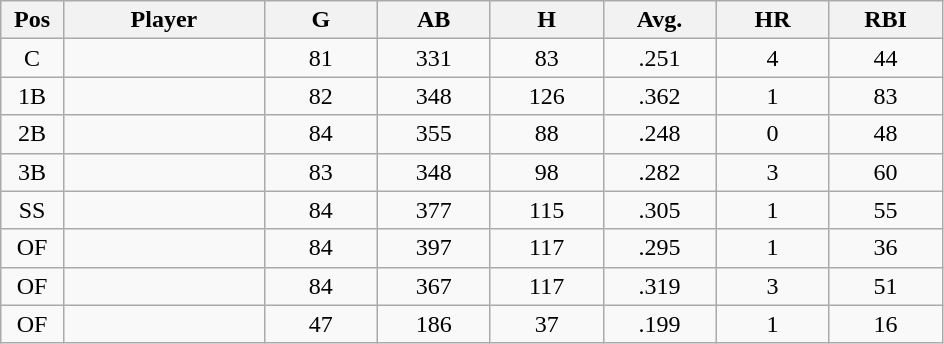<table class="wikitable sortable">
<tr>
<th bgcolor="#DDDDFF" width="5%">Pos</th>
<th bgcolor="#DDDDFF" width="16%">Player</th>
<th bgcolor="#DDDDFF" width="9%">G</th>
<th bgcolor="#DDDDFF" width="9%">AB</th>
<th bgcolor="#DDDDFF" width="9%">H</th>
<th bgcolor="#DDDDFF" width="9%">Avg.</th>
<th bgcolor="#DDDDFF" width="9%">HR</th>
<th bgcolor="#DDDDFF" width="9%">RBI</th>
</tr>
<tr align="center">
<td>C</td>
<td></td>
<td>81</td>
<td>331</td>
<td>83</td>
<td>.251</td>
<td>4</td>
<td>44</td>
</tr>
<tr align="center">
<td>1B</td>
<td></td>
<td>82</td>
<td>348</td>
<td>126</td>
<td>.362</td>
<td>1</td>
<td>83</td>
</tr>
<tr align="center">
<td>2B</td>
<td></td>
<td>84</td>
<td>355</td>
<td>88</td>
<td>.248</td>
<td>0</td>
<td>48</td>
</tr>
<tr align="center">
<td>3B</td>
<td></td>
<td>83</td>
<td>348</td>
<td>98</td>
<td>.282</td>
<td>3</td>
<td>60</td>
</tr>
<tr align="center">
<td>SS</td>
<td></td>
<td>84</td>
<td>377</td>
<td>115</td>
<td>.305</td>
<td>1</td>
<td>55</td>
</tr>
<tr align="center">
<td>OF</td>
<td></td>
<td>84</td>
<td>397</td>
<td>117</td>
<td>.295</td>
<td>1</td>
<td>36</td>
</tr>
<tr align="center">
<td>OF</td>
<td></td>
<td>84</td>
<td>367</td>
<td>117</td>
<td>.319</td>
<td>3</td>
<td>51</td>
</tr>
<tr align="center">
<td>OF</td>
<td></td>
<td>47</td>
<td>186</td>
<td>37</td>
<td>.199</td>
<td>1</td>
<td>16</td>
</tr>
</table>
